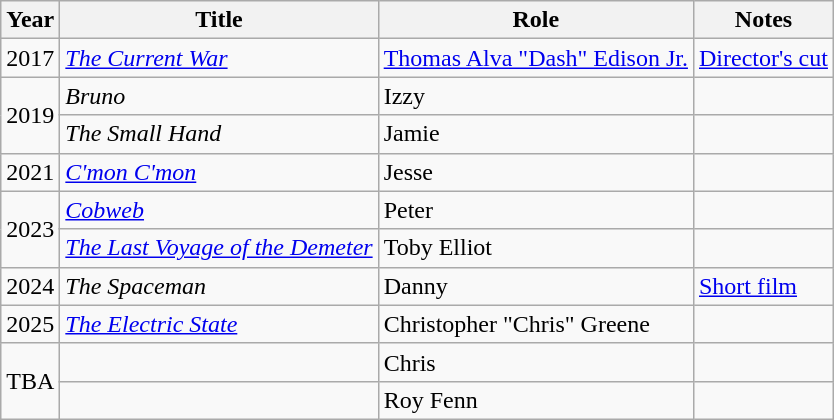<table class="wikitable sortable">
<tr>
<th>Year</th>
<th>Title</th>
<th>Role</th>
<th>Notes</th>
</tr>
<tr>
<td>2017</td>
<td><em><a href='#'>The Current War</a></em></td>
<td><a href='#'>Thomas Alva "Dash" Edison Jr.</a></td>
<td><a href='#'>Director's cut</a></td>
</tr>
<tr>
<td rowspan="2">2019</td>
<td><em>Bruno</em></td>
<td>Izzy</td>
<td></td>
</tr>
<tr>
<td><em>The Small Hand</em></td>
<td>Jamie</td>
<td></td>
</tr>
<tr>
<td>2021</td>
<td><em><a href='#'>C'mon C'mon</a></em></td>
<td>Jesse</td>
<td></td>
</tr>
<tr>
<td rowspan="2">2023</td>
<td><em><a href='#'>Cobweb</a></em></td>
<td>Peter</td>
<td></td>
</tr>
<tr>
<td><em><a href='#'>The Last Voyage of the Demeter</a></em></td>
<td>Toby Elliot</td>
<td></td>
</tr>
<tr>
<td>2024</td>
<td><em>The Spaceman</em></td>
<td>Danny</td>
<td><a href='#'>Short film</a></td>
</tr>
<tr>
<td>2025</td>
<td><em><a href='#'>The Electric State</a></em></td>
<td>Christopher "Chris" Greene</td>
<td></td>
</tr>
<tr>
<td rowspan="2">TBA</td>
<td></td>
<td>Chris</td>
<td></td>
</tr>
<tr>
<td></td>
<td>Roy Fenn</td>
<td></td>
</tr>
</table>
